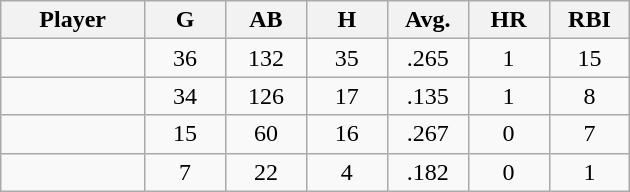<table class="wikitable sortable">
<tr>
<th bgcolor="#DDDDFF" width="16%">Player</th>
<th bgcolor="#DDDDFF" width="9%">G</th>
<th bgcolor="#DDDDFF" width="9%">AB</th>
<th bgcolor="#DDDDFF" width="9%">H</th>
<th bgcolor="#DDDDFF" width="9%">Avg.</th>
<th bgcolor="#DDDDFF" width="9%">HR</th>
<th bgcolor="#DDDDFF" width="9%">RBI</th>
</tr>
<tr align="center">
<td></td>
<td>36</td>
<td>132</td>
<td>35</td>
<td>.265</td>
<td>1</td>
<td>15</td>
</tr>
<tr align="center">
<td></td>
<td>34</td>
<td>126</td>
<td>17</td>
<td>.135</td>
<td>1</td>
<td>8</td>
</tr>
<tr align="center">
<td></td>
<td>15</td>
<td>60</td>
<td>16</td>
<td>.267</td>
<td>0</td>
<td>7</td>
</tr>
<tr align="center">
<td></td>
<td>7</td>
<td>22</td>
<td>4</td>
<td>.182</td>
<td>0</td>
<td>1</td>
</tr>
</table>
